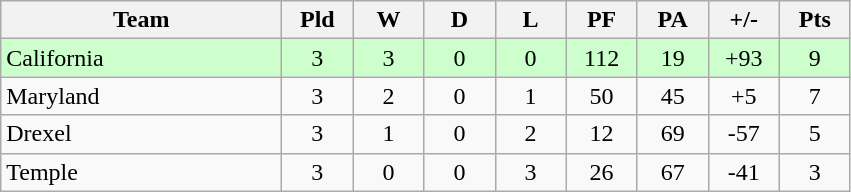<table class="wikitable" style="text-align: center;">
<tr>
<th width="180">Team</th>
<th width="40">Pld</th>
<th width="40">W</th>
<th width="40">D</th>
<th width="40">L</th>
<th width="40">PF</th>
<th width="40">PA</th>
<th width="40">+/-</th>
<th width="40">Pts</th>
</tr>
<tr bgcolor=ccffcc>
<td align=left>California</td>
<td>3</td>
<td>3</td>
<td>0</td>
<td>0</td>
<td>112</td>
<td>19</td>
<td>+93</td>
<td>9</td>
</tr>
<tr>
<td align=left>Maryland</td>
<td>3</td>
<td>2</td>
<td>0</td>
<td>1</td>
<td>50</td>
<td>45</td>
<td>+5</td>
<td>7</td>
</tr>
<tr>
<td align=left>Drexel</td>
<td>3</td>
<td>1</td>
<td>0</td>
<td>2</td>
<td>12</td>
<td>69</td>
<td>-57</td>
<td>5</td>
</tr>
<tr>
<td align=left>Temple</td>
<td>3</td>
<td>0</td>
<td>0</td>
<td>3</td>
<td>26</td>
<td>67</td>
<td>-41</td>
<td>3</td>
</tr>
</table>
